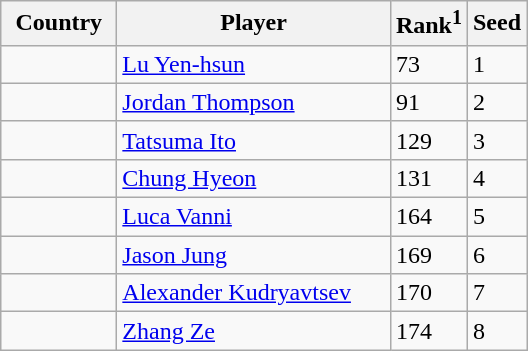<table class="sortable wikitable">
<tr>
<th width="70">Country</th>
<th width="175">Player</th>
<th>Rank<sup>1</sup></th>
<th>Seed</th>
</tr>
<tr>
<td></td>
<td><a href='#'>Lu Yen-hsun</a></td>
<td>73</td>
<td>1</td>
</tr>
<tr>
<td></td>
<td><a href='#'>Jordan Thompson</a></td>
<td>91</td>
<td>2</td>
</tr>
<tr>
<td></td>
<td><a href='#'>Tatsuma Ito</a></td>
<td>129</td>
<td>3</td>
</tr>
<tr>
<td></td>
<td><a href='#'>Chung Hyeon</a></td>
<td>131</td>
<td>4</td>
</tr>
<tr>
<td></td>
<td><a href='#'>Luca Vanni</a></td>
<td>164</td>
<td>5</td>
</tr>
<tr>
<td></td>
<td><a href='#'>Jason Jung</a></td>
<td>169</td>
<td>6</td>
</tr>
<tr>
<td></td>
<td><a href='#'>Alexander Kudryavtsev</a></td>
<td>170</td>
<td>7</td>
</tr>
<tr>
<td></td>
<td><a href='#'>Zhang Ze</a></td>
<td>174</td>
<td>8</td>
</tr>
</table>
